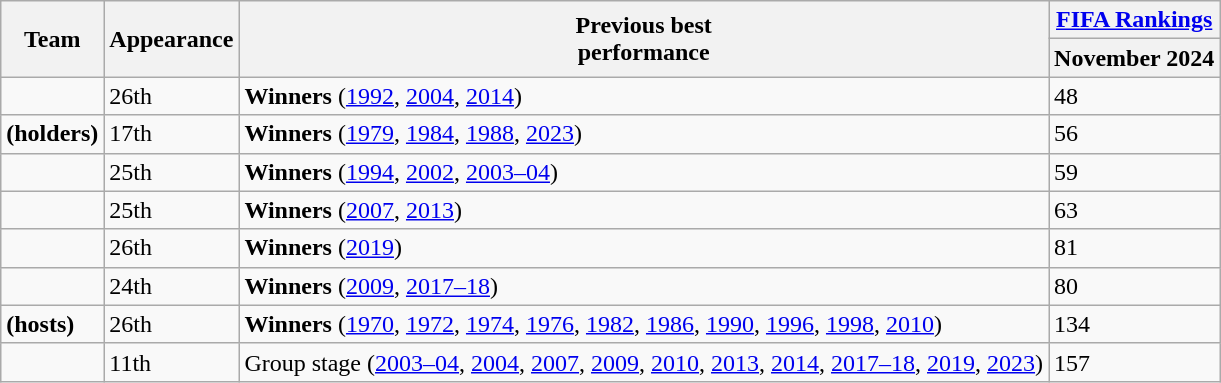<table class="wikitable sortable">
<tr>
<th rowspan=2>Team</th>
<th rowspan=2>Appearance</th>
<th rowspan=2>Previous best<br>performance</th>
<th colspan=2><a href='#'>FIFA Rankings</a></th>
</tr>
<tr>
<th><strong>November</strong> 2024</th>
</tr>
<tr>
<td></td>
<td data-sort-value="12">26th</td>
<td data-sort-value="7.2"><strong>Winners</strong> (<a href='#'>1992</a>, <a href='#'>2004</a>, <a href='#'>2014</a>)</td>
<td>48</td>
</tr>
<tr>
<td> <strong>(holders)</strong></td>
<td data-sort-value="12">17th</td>
<td data-sort-value="7.2"><strong>Winners</strong> (<a href='#'>1979</a>, <a href='#'>1984</a>, <a href='#'>1988</a>, <a href='#'>2023</a>)</td>
<td>56</td>
</tr>
<tr>
<td></td>
<td data-sort-value="12">25th</td>
<td data-sort-value="7.2"><strong>Winners</strong> (<a href='#'>1994</a>, <a href='#'>2002</a>, <a href='#'>2003–04</a>)</td>
<td>59</td>
</tr>
<tr>
<td></td>
<td data-sort-value="12">25th</td>
<td data-sort-value="7.2"><strong>Winners</strong> (<a href='#'>2007</a>, <a href='#'>2013</a>)</td>
<td>63</td>
</tr>
<tr>
<td></td>
<td data-sort-value="12">26th</td>
<td data-sort-value="7.2"><strong>Winners</strong> (<a href='#'>2019</a>)</td>
<td>81</td>
</tr>
<tr>
<td></td>
<td data-sort-value="12">24th</td>
<td data-sort-value="7.2"><strong>Winners</strong> (<a href='#'>2009</a>, <a href='#'>2017–18</a>)</td>
<td>80</td>
</tr>
<tr>
<td> <strong>(hosts)</strong></td>
<td data-sort-value="12">26th</td>
<td data-sort-value="7.2"><strong>Winners</strong> (<a href='#'>1970</a>, <a href='#'>1972</a>, <a href='#'>1974</a>, <a href='#'>1976</a>, <a href='#'>1982</a>, <a href='#'>1986</a>, <a href='#'>1990</a>, <a href='#'>1996</a>, <a href='#'>1998</a>, <a href='#'>2010</a>)</td>
<td>134</td>
</tr>
<tr>
<td></td>
<td data-sort-value="12">11th</td>
<td data-sort-value="7.2">Group stage (<a href='#'>2003–04</a>, <a href='#'>2004</a>, <a href='#'>2007</a>, <a href='#'>2009</a>, <a href='#'>2010</a>, <a href='#'>2013</a>, <a href='#'>2014</a>, <a href='#'>2017–18</a>, <a href='#'>2019</a>, <a href='#'>2023</a>)</td>
<td>157</td>
</tr>
</table>
